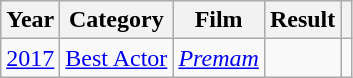<table class="wikitable">
<tr>
<th>Year</th>
<th>Category</th>
<th>Film</th>
<th>Result</th>
<th></th>
</tr>
<tr>
<td><a href='#'>2017</a></td>
<td><a href='#'>Best Actor</a></td>
<td><em><a href='#'>Premam</a></em></td>
<td></td>
<td></td>
</tr>
</table>
